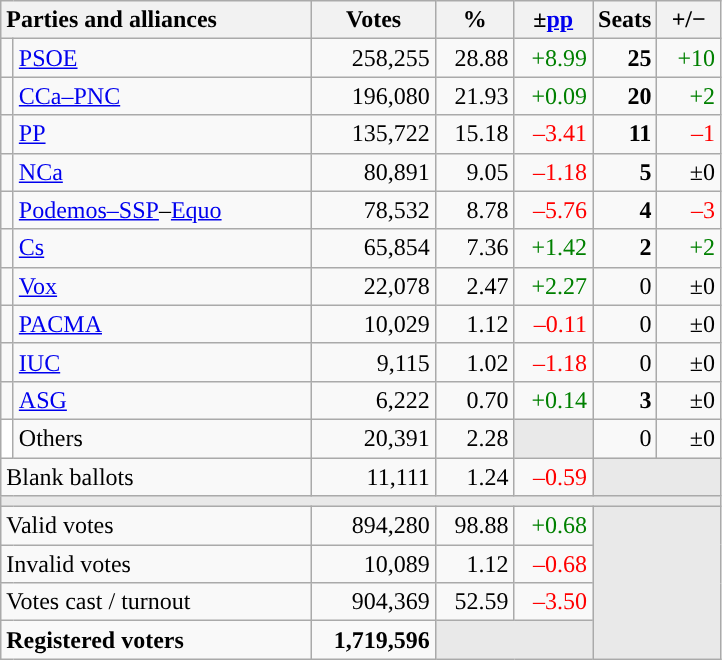<table class="wikitable" style="text-align:right;">
<tr>
<th style="text-align:left;" colspan="2" width="200">Parties and alliances</th>
<th width="75">Votes</th>
<th width="45">%</th>
<th width="45">±<a href='#'>pp</a></th>
<th width="35">Seats</th>
<th width="35">+/−</th>
</tr>
<tr>
<td width="1" style="color:inherit;background:"></td>
<td align="left"><a href='#'>PSOE</a></td>
<td>258,255</td>
<td>28.88</td>
<td style="color:green;">+8.99</td>
<td><strong>25</strong></td>
<td style="color:green;">+10</td>
</tr>
<tr>
<td style="color:inherit;background:"></td>
<td align="left"><a href='#'>CCa–PNC</a></td>
<td>196,080</td>
<td>21.93</td>
<td style="color:green;">+0.09</td>
<td><strong>20</strong></td>
<td style="color:green;">+2</td>
</tr>
<tr>
<td style="color:inherit;background:"></td>
<td align="left"><a href='#'>PP</a></td>
<td>135,722</td>
<td>15.18</td>
<td style="color:red;">–3.41</td>
<td><strong>11</strong></td>
<td style="color:red;">–1</td>
</tr>
<tr>
<td style="color:inherit;background:"></td>
<td align="left"><a href='#'>NCa</a></td>
<td>80,891</td>
<td>9.05</td>
<td style="color:red;">–1.18</td>
<td><strong>5</strong></td>
<td>±0</td>
</tr>
<tr>
<td style="color:inherit;background:"></td>
<td align="left"><a href='#'>Podemos–SSP</a>–<a href='#'>Equo</a></td>
<td>78,532</td>
<td>8.78</td>
<td style="color:red;">–5.76</td>
<td><strong>4</strong></td>
<td style="color:red;">–3</td>
</tr>
<tr>
<td style="color:inherit;background:"></td>
<td align="left"><a href='#'>Cs</a></td>
<td>65,854</td>
<td>7.36</td>
<td style="color:green;">+1.42</td>
<td><strong>2</strong></td>
<td style="color:green;">+2</td>
</tr>
<tr>
<td style="color:inherit;background:"></td>
<td align="left"><a href='#'>Vox</a></td>
<td>22,078</td>
<td>2.47</td>
<td style="color:green;">+2.27</td>
<td>0</td>
<td>±0</td>
</tr>
<tr>
<td style="color:inherit;background:"></td>
<td align="left"><a href='#'>PACMA</a></td>
<td>10,029</td>
<td>1.12</td>
<td style="color:red;">–0.11</td>
<td>0</td>
<td>±0</td>
</tr>
<tr>
<td style="color:inherit;background:"></td>
<td align="left"><a href='#'>IUC</a></td>
<td>9,115</td>
<td>1.02</td>
<td style="color:red;">–1.18</td>
<td>0</td>
<td>±0</td>
</tr>
<tr>
<td style="color:inherit;background:"></td>
<td align="left"><a href='#'>ASG</a></td>
<td>6,222</td>
<td>0.70</td>
<td style="color:green;">+0.14</td>
<td><strong>3</strong></td>
<td>±0</td>
</tr>
<tr>
<td bgcolor="white"></td>
<td align="left">Others</td>
<td>20,391</td>
<td>2.28</td>
<td bgcolor="#E9E9E9"></td>
<td>0</td>
<td>±0</td>
</tr>
<tr>
<td align="left" colspan="2">Blank ballots</td>
<td>11,111</td>
<td>1.24</td>
<td style="color:red;">–0.59</td>
<td bgcolor="#E9E9E9" colspan="2"></td>
</tr>
<tr>
<td colspan="7" bgcolor="#E9E9E9"></td>
</tr>
<tr>
<td align="left" colspan="2">Valid votes</td>
<td>894,280</td>
<td>98.88</td>
<td style="color:green;">+0.68</td>
<td bgcolor="#E9E9E9" colspan="2" rowspan="4"></td>
</tr>
<tr>
<td align="left" colspan="2">Invalid votes</td>
<td>10,089</td>
<td>1.12</td>
<td style="color:red;">–0.68</td>
</tr>
<tr>
<td align="left" colspan="2">Votes cast / turnout</td>
<td>904,369</td>
<td>52.59</td>
<td style="color:red;">–3.50</td>
</tr>
<tr style="font-weight:bold;">
<td align="left" colspan="2">Registered voters</td>
<td>1,719,596</td>
<td bgcolor="#E9E9E9" colspan="2"></td>
</tr>
</table>
